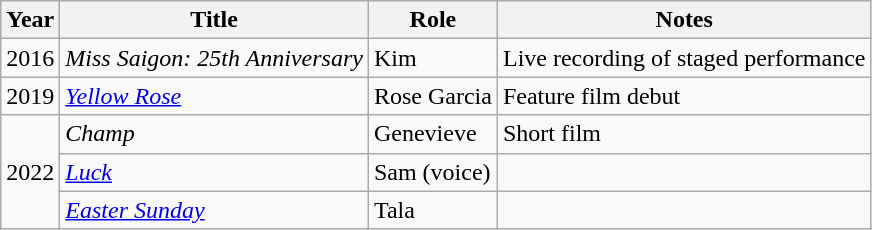<table class="wikitable">
<tr>
<th>Year</th>
<th>Title</th>
<th>Role</th>
<th>Notes</th>
</tr>
<tr>
<td>2016</td>
<td><em>Miss Saigon: 25th Anniversary</em></td>
<td>Kim</td>
<td>Live recording of staged performance</td>
</tr>
<tr>
<td>2019</td>
<td><em><a href='#'>Yellow Rose</a></em></td>
<td>Rose Garcia</td>
<td>Feature film debut</td>
</tr>
<tr>
<td rowspan="3">2022</td>
<td><em>Champ</em></td>
<td>Genevieve</td>
<td>Short film</td>
</tr>
<tr>
<td><em><a href='#'>Luck</a></em></td>
<td>Sam (voice)</td>
<td></td>
</tr>
<tr>
<td><em><a href='#'>Easter Sunday</a></em></td>
<td>Tala</td>
<td></td>
</tr>
</table>
